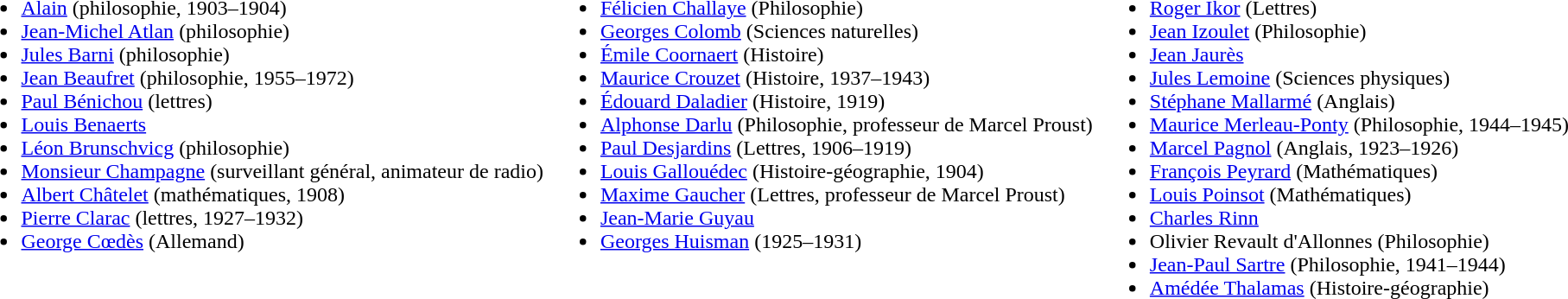<table>
<tr>
<td valign="top"><br><ul><li><a href='#'>Alain</a> (philosophie, 1903–1904)</li><li><a href='#'>Jean-Michel Atlan</a> (philosophie)</li><li><a href='#'>Jules Barni</a> (philosophie)</li><li><a href='#'>Jean Beaufret</a> (philosophie, 1955–1972)</li><li><a href='#'>Paul Bénichou</a> (lettres)</li><li><a href='#'>Louis Benaerts</a></li><li><a href='#'>Léon Brunschvicg</a> (philosophie)</li><li><a href='#'>Monsieur Champagne</a> (surveillant général, animateur de radio)</li><li><a href='#'>Albert Châtelet</a> (mathématiques, 1908)</li><li><a href='#'>Pierre Clarac</a> (lettres, 1927–1932)</li><li><a href='#'>George Cœdès</a> (Allemand)</li></ul></td>
<td valign="top"><br><ul><li><a href='#'>Félicien Challaye</a> (Philosophie)</li><li><a href='#'>Georges Colomb</a> (Sciences naturelles)</li><li><a href='#'>Émile Coornaert</a> (Histoire)</li><li><a href='#'>Maurice Crouzet</a> (Histoire, 1937–1943)</li><li><a href='#'>Édouard Daladier</a> (Histoire, 1919)</li><li><a href='#'>Alphonse Darlu</a> (Philosophie, professeur de Marcel Proust)</li><li><a href='#'>Paul Desjardins</a> (Lettres, 1906–1919)</li><li><a href='#'>Louis Gallouédec</a> (Histoire-géographie, 1904)</li><li><a href='#'>Maxime Gaucher</a> (Lettres, professeur de Marcel Proust)</li><li><a href='#'>Jean-Marie Guyau</a></li><li><a href='#'>Georges Huisman</a> (1925–1931)</li></ul></td>
<td valign="top"><br><ul><li><a href='#'>Roger Ikor</a> (Lettres)</li><li><a href='#'>Jean Izoulet</a> (Philosophie)</li><li><a href='#'>Jean Jaurès</a></li><li><a href='#'>Jules Lemoine</a> (Sciences physiques)</li><li><a href='#'>Stéphane Mallarmé</a> (Anglais)</li><li><a href='#'>Maurice Merleau-Ponty</a> (Philosophie, 1944–1945)</li><li><a href='#'>Marcel Pagnol</a> (Anglais, 1923–1926)</li><li><a href='#'>François Peyrard</a> (Mathématiques)</li><li><a href='#'>Louis Poinsot</a> (Mathématiques)</li><li><a href='#'>Charles Rinn</a></li><li>Olivier Revault d'Allonnes (Philosophie)</li><li><a href='#'>Jean-Paul Sartre</a> (Philosophie, 1941–1944)</li><li><a href='#'>Amédée Thalamas</a> (Histoire-géographie)</li></ul></td>
</tr>
</table>
